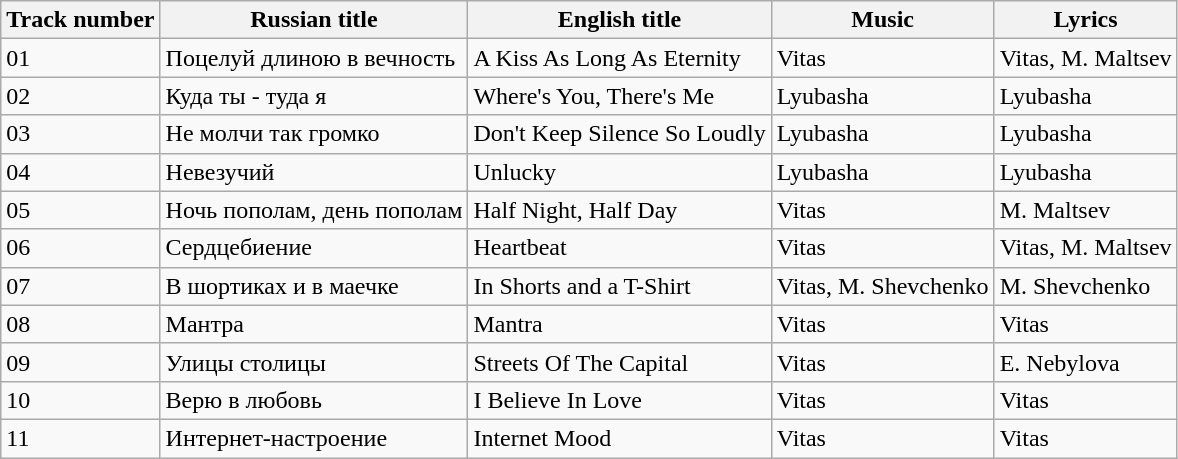<table class="wikitable">
<tr>
<th>Track number</th>
<th>Russian title </th>
<th>English title </th>
<th>Music </th>
<th>Lyrics </th>
</tr>
<tr>
<td>01</td>
<td>Поцелуй длиною в вечность</td>
<td>A Kiss As Long As Eternity</td>
<td>Vitas</td>
<td>Vitas, M. Maltsev</td>
</tr>
<tr>
<td>02</td>
<td>Куда ты - туда я</td>
<td>Where's You, There's Me</td>
<td>Lyubasha</td>
<td>Lyubasha</td>
</tr>
<tr>
<td>03</td>
<td>Не молчи так громко</td>
<td>Don't Keep Silence So Loudly</td>
<td>Lyubasha</td>
<td>Lyubasha</td>
</tr>
<tr>
<td>04</td>
<td>Невезучий</td>
<td>Unlucky</td>
<td>Lyubasha</td>
<td>Lyubasha</td>
</tr>
<tr>
<td>05</td>
<td>Ночь пополам, день пополам</td>
<td>Half Night, Half Day</td>
<td>Vitas</td>
<td>M. Maltsev</td>
</tr>
<tr>
<td>06</td>
<td>Сердцебиение</td>
<td>Heartbeat</td>
<td>Vitas</td>
<td>Vitas, M. Maltsev</td>
</tr>
<tr>
<td>07</td>
<td>В шортиках и в маечке</td>
<td>In Shorts and a T-Shirt</td>
<td>Vitas, M. Shevchenko</td>
<td>M. Shevchenko</td>
</tr>
<tr>
<td>08</td>
<td>Мантра</td>
<td>Mantra</td>
<td>Vitas</td>
<td>Vitas</td>
</tr>
<tr>
<td>09</td>
<td>Улицы столицы</td>
<td>Streets Of The Capital</td>
<td>Vitas</td>
<td>E. Nebylova</td>
</tr>
<tr>
<td>10</td>
<td>Верю в любовь</td>
<td>I Believe In Love</td>
<td>Vitas</td>
<td>Vitas</td>
</tr>
<tr>
<td>11</td>
<td>Интернет-настроение</td>
<td>Internet Mood</td>
<td>Vitas</td>
<td>Vitas</td>
</tr>
</table>
